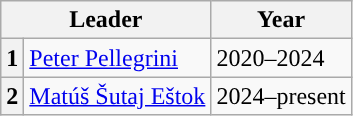<table class="wikitable">
<tr>
<th colspan="2">Leader</th>
<th>Year</th>
</tr>
<tr>
<th style="background:">1</th>
<td><a href='#'>Peter Pellegrini</a></td>
<td>2020–2024</td>
</tr>
<tr>
<th style="background:">2</th>
<td><a href='#'>Matúš Šutaj Eštok</a></td>
<td>2024–present</td>
</tr>
</table>
